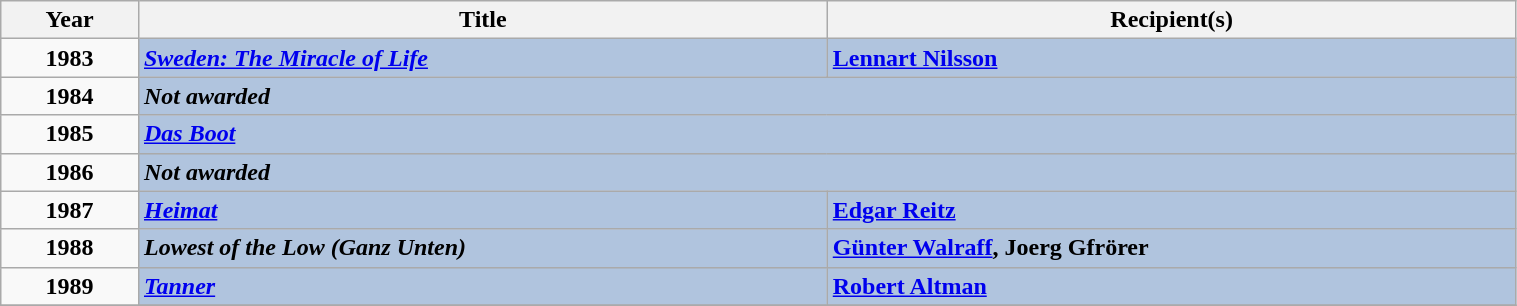<table class="wikitable" width="80%">
<tr>
<th width=5%>Year</th>
<th width=25%><strong>Title</strong></th>
<th width=25%><strong>Recipient(s)</strong></th>
</tr>
<tr>
<td rowspan="1" style="text-align:center;"><strong>1983</strong></td>
<td style="background:#B0C4DE;"><strong><em><a href='#'>Sweden: The Miracle of Life</a></em></strong></td>
<td style="background:#B0C4DE;"><strong><a href='#'>Lennart Nilsson</a></strong></td>
</tr>
<tr>
<td rowspan="1" style="text-align:center;"><strong>1984</strong></td>
<td colspan="2" style="background:#B0C4DE;"><strong><em>Not awarded</em></strong></td>
</tr>
<tr>
<td rowspan="1" style="text-align:center;"><strong>1985</strong></td>
<td colspan="2" style="background:#B0C4DE;"><strong><em><a href='#'>Das Boot</a></em></strong></td>
</tr>
<tr>
<td rowspan="1" style="text-align:center;"><strong>1986</strong></td>
<td colspan="2" style="background:#B0C4DE;"><strong><em>Not awarded</em></strong></td>
</tr>
<tr>
<td rowspan="1" style="text-align:center;"><strong>1987</strong></td>
<td style="background:#B0C4DE;"><strong><em><a href='#'>Heimat</a></em></strong></td>
<td style="background:#B0C4DE;"><strong><a href='#'>Edgar Reitz</a></strong></td>
</tr>
<tr>
<td rowspan="1" style="text-align:center;"><strong>1988</strong></td>
<td style="background:#B0C4DE;"><strong><em>Lowest of the Low (Ganz Unten)</em></strong></td>
<td style="background:#B0C4DE;"><strong><a href='#'>Günter Walraff</a>, Joerg Gfrörer</strong></td>
</tr>
<tr>
<td rowspan="1" style="text-align:center;"><strong>1989</strong></td>
<td style="background:#B0C4DE;"><strong><em><a href='#'>Tanner</a></em></strong></td>
<td style="background:#B0C4DE;"><strong><a href='#'>Robert Altman</a></strong></td>
</tr>
<tr>
</tr>
</table>
